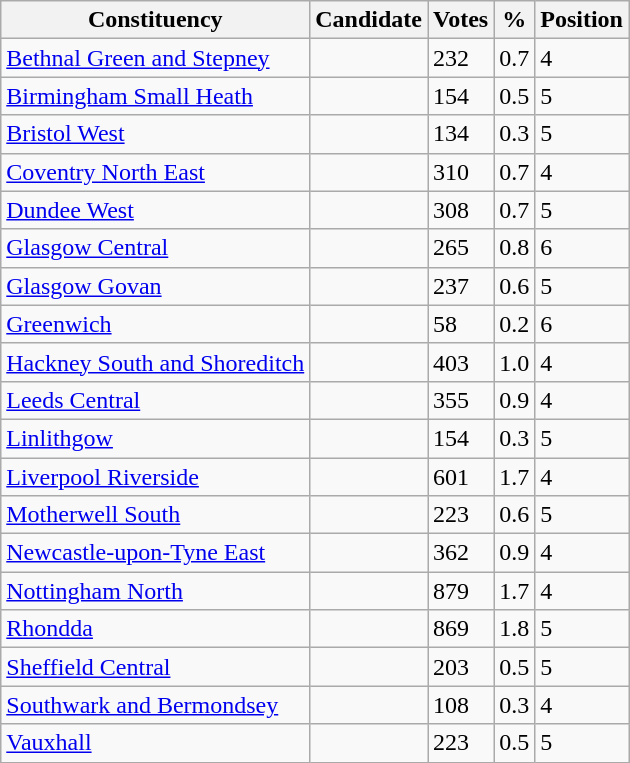<table class="wikitable sortable">
<tr>
<th>Constituency</th>
<th>Candidate</th>
<th>Votes</th>
<th>%</th>
<th>Position</th>
</tr>
<tr>
<td><a href='#'>Bethnal Green and Stepney</a></td>
<td></td>
<td>232</td>
<td>0.7</td>
<td>4</td>
</tr>
<tr>
<td><a href='#'>Birmingham Small Heath</a></td>
<td></td>
<td>154</td>
<td>0.5</td>
<td>5</td>
</tr>
<tr>
<td><a href='#'>Bristol West</a></td>
<td></td>
<td>134</td>
<td>0.3</td>
<td>5</td>
</tr>
<tr>
<td><a href='#'>Coventry North East</a></td>
<td></td>
<td>310</td>
<td>0.7</td>
<td>4</td>
</tr>
<tr>
<td><a href='#'>Dundee West</a></td>
<td></td>
<td>308</td>
<td>0.7</td>
<td>5</td>
</tr>
<tr>
<td><a href='#'>Glasgow Central</a></td>
<td></td>
<td>265</td>
<td>0.8</td>
<td>6</td>
</tr>
<tr>
<td><a href='#'>Glasgow Govan</a></td>
<td></td>
<td>237</td>
<td>0.6</td>
<td>5</td>
</tr>
<tr>
<td><a href='#'>Greenwich</a></td>
<td></td>
<td>58</td>
<td>0.2</td>
<td>6</td>
</tr>
<tr>
<td><a href='#'>Hackney South and Shoreditch</a></td>
<td></td>
<td>403</td>
<td>1.0</td>
<td>4</td>
</tr>
<tr>
<td><a href='#'>Leeds Central</a></td>
<td></td>
<td>355</td>
<td>0.9</td>
<td>4</td>
</tr>
<tr>
<td><a href='#'>Linlithgow</a></td>
<td></td>
<td>154</td>
<td>0.3</td>
<td>5</td>
</tr>
<tr>
<td><a href='#'>Liverpool Riverside</a></td>
<td></td>
<td>601</td>
<td>1.7</td>
<td>4</td>
</tr>
<tr>
<td><a href='#'>Motherwell South</a></td>
<td></td>
<td>223</td>
<td>0.6</td>
<td>5</td>
</tr>
<tr>
<td><a href='#'>Newcastle-upon-Tyne East</a></td>
<td></td>
<td>362</td>
<td>0.9</td>
<td>4</td>
</tr>
<tr>
<td><a href='#'>Nottingham North</a></td>
<td></td>
<td>879</td>
<td>1.7</td>
<td>4</td>
</tr>
<tr>
<td><a href='#'>Rhondda</a></td>
<td></td>
<td>869</td>
<td>1.8</td>
<td>5</td>
</tr>
<tr>
<td><a href='#'>Sheffield Central</a></td>
<td></td>
<td>203</td>
<td>0.5</td>
<td>5</td>
</tr>
<tr>
<td><a href='#'>Southwark and Bermondsey</a></td>
<td></td>
<td>108</td>
<td>0.3</td>
<td>4</td>
</tr>
<tr>
<td><a href='#'>Vauxhall</a></td>
<td></td>
<td>223</td>
<td>0.5</td>
<td>5</td>
</tr>
</table>
